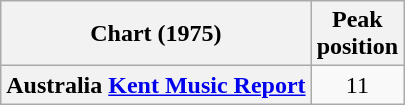<table class="wikitable sortable plainrowheaders">
<tr>
<th scope="col">Chart (1975)</th>
<th scope="col">Peak<br>position</th>
</tr>
<tr>
<th scope="row">Australia <a href='#'>Kent Music Report</a></th>
<td style="text-align:center;">11</td>
</tr>
</table>
